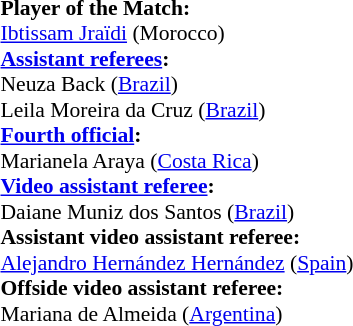<table style="width:100%; font-size:90%;">
<tr>
<td><br><strong>Player of the Match:</strong>
<br><a href='#'>Ibtissam Jraïdi</a> (Morocco)<br><strong><a href='#'>Assistant referees</a>:</strong>
<br>Neuza Back (<a href='#'>Brazil</a>)
<br>Leila Moreira da Cruz (<a href='#'>Brazil</a>)
<br><strong><a href='#'>Fourth official</a>:</strong>
<br>Marianela Araya (<a href='#'>Costa Rica</a>)
<br><strong><a href='#'>Video assistant referee</a>:</strong>
<br>Daiane Muniz dos Santos (<a href='#'>Brazil</a>)
<br><strong>Assistant video assistant referee:</strong>
<br><a href='#'>Alejandro Hernández Hernández</a> (<a href='#'>Spain</a>)
<br><strong>Offside video assistant referee:</strong>
<br>Mariana de Almeida (<a href='#'>Argentina</a>)</td>
</tr>
</table>
